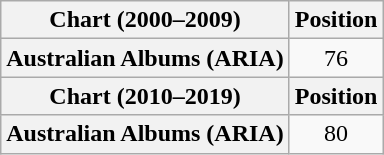<table class="wikitable plainrowheaders" style="text-align:center">
<tr>
<th>Chart (2000–2009)</th>
<th>Position</th>
</tr>
<tr>
<th scope="row">Australian Albums (ARIA)</th>
<td>76</td>
</tr>
<tr>
<th>Chart (2010–2019)</th>
<th>Position</th>
</tr>
<tr>
<th scope="row">Australian Albums (ARIA)</th>
<td>80</td>
</tr>
</table>
